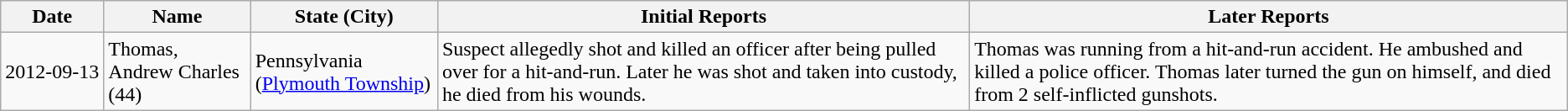<table class="wikitable sortable" border="1">
<tr>
<th>Date</th>
<th>Name</th>
<th>State (City)</th>
<th>Initial Reports</th>
<th>Later Reports</th>
</tr>
<tr>
<td>2012‑09‑13</td>
<td>Thomas, Andrew Charles (44)</td>
<td>Pennsylvania (<a href='#'>Plymouth Township</a>)</td>
<td>Suspect allegedly shot and killed an officer after being pulled over for a hit-and-run. Later he was shot and taken into custody, he died from his wounds.</td>
<td>Thomas was running from a hit-and-run accident. He ambushed and killed a police officer. Thomas later turned the gun on himself, and died from 2 self-inflicted gunshots.</td>
</tr>
</table>
